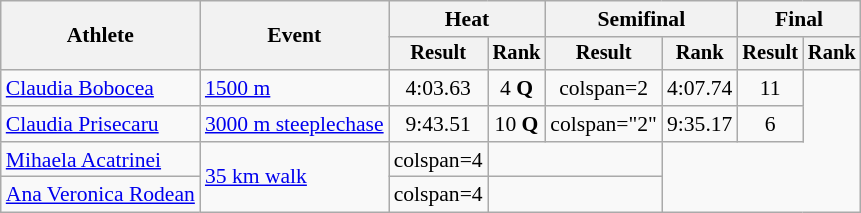<table class="wikitable" style="font-size:90%">
<tr>
<th rowspan="2">Athlete</th>
<th rowspan="2">Event</th>
<th colspan="2">Heat</th>
<th colspan="2">Semifinal</th>
<th colspan="2">Final</th>
</tr>
<tr style="font-size:95%">
<th>Result</th>
<th>Rank</th>
<th>Result</th>
<th>Rank</th>
<th>Result</th>
<th>Rank</th>
</tr>
<tr align=center>
<td align=left><a href='#'>Claudia Bobocea</a></td>
<td align=left><a href='#'>1500 m</a></td>
<td>4:03.63</td>
<td>4 <strong>Q</strong></td>
<td>colspan=2 </td>
<td>4:07.74</td>
<td>11</td>
</tr>
<tr align=center>
<td align=left><a href='#'>Claudia Prisecaru</a></td>
<td align=left><a href='#'>3000 m steeplechase</a></td>
<td>9:43.51</td>
<td>10 <strong>Q</strong></td>
<td>colspan="2" </td>
<td>9:35.17</td>
<td>6</td>
</tr>
<tr align=center>
<td align=left><a href='#'>Mihaela Acatrinei</a></td>
<td align=left rowspan=2><a href='#'>35 km walk</a></td>
<td>colspan=4 </td>
<td colspan=2></td>
</tr>
<tr align=center>
<td align=left><a href='#'>Ana Veronica Rodean</a></td>
<td>colspan=4 </td>
<td colspan=2></td>
</tr>
</table>
